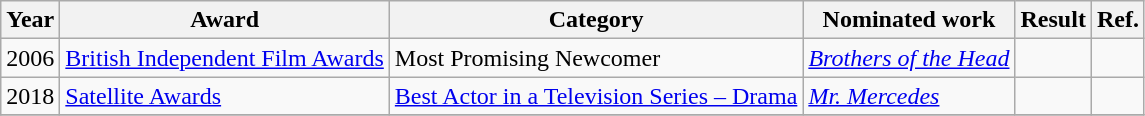<table class="wikitable sortable">
<tr>
<th>Year</th>
<th>Award</th>
<th>Category</th>
<th>Nominated work</th>
<th>Result</th>
<th>Ref.</th>
</tr>
<tr>
<td>2006</td>
<td><a href='#'>British Independent Film Awards</a></td>
<td>Most Promising Newcomer </td>
<td><em><a href='#'>Brothers of the Head</a></em></td>
<td></td>
<td></td>
</tr>
<tr>
<td>2018</td>
<td><a href='#'>Satellite Awards</a></td>
<td><a href='#'>Best Actor in a Television Series – Drama</a></td>
<td><em><a href='#'>Mr. Mercedes</a></em></td>
<td></td>
<td></td>
</tr>
<tr>
</tr>
</table>
